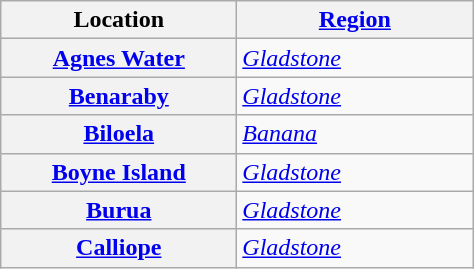<table class="wikitable sortable" style="text-align:left;">
<tr>
<th width="150">Location</th>
<th width="150"><a href='#'>Region</a></th>
</tr>
<tr>
<th><a href='#'>Agnes Water</a></th>
<td><em><a href='#'>Gladstone</a></em></td>
</tr>
<tr>
<th><a href='#'>Benaraby</a></th>
<td><em><a href='#'>Gladstone</a></em></td>
</tr>
<tr>
<th><a href='#'>Biloela</a></th>
<td><em><a href='#'>Banana</a></em></td>
</tr>
<tr>
<th><a href='#'>Boyne Island</a></th>
<td><em><a href='#'>Gladstone</a></em></td>
</tr>
<tr>
<th><a href='#'>Burua</a></th>
<td><em><a href='#'>Gladstone</a></em></td>
</tr>
<tr>
<th><a href='#'>Calliope</a></th>
<td><em><a href='#'>Gladstone</a></em></td>
</tr>
</table>
